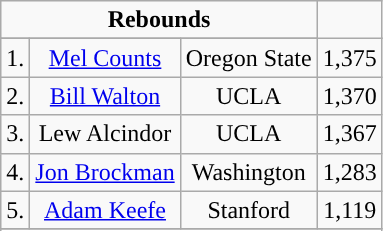<table class="wikitable" style="display: inline-table;">
<tr>
<td align="center" Colspan="3"><strong>Rebounds</strong></td>
</tr>
<tr align="center">
</tr>
<tr align="center">
<td>1.</td>
<td><a href='#'>Mel Counts</a></td>
<td>Oregon State</td>
<td>1,375</td>
</tr>
<tr align="center">
<td>2.</td>
<td><a href='#'>Bill Walton</a></td>
<td>UCLA</td>
<td>1,370</td>
</tr>
<tr align="center">
<td>3.</td>
<td>Lew Alcindor</td>
<td>UCLA</td>
<td>1,367</td>
</tr>
<tr align="center">
<td>4.</td>
<td><a href='#'>Jon Brockman</a></td>
<td>Washington</td>
<td>1,283</td>
</tr>
<tr align="center">
<td>5.</td>
<td><a href='#'>Adam Keefe</a></td>
<td>Stanford</td>
<td>1,119</td>
</tr>
<tr align="center">
</tr>
<tr>
</tr>
</table>
